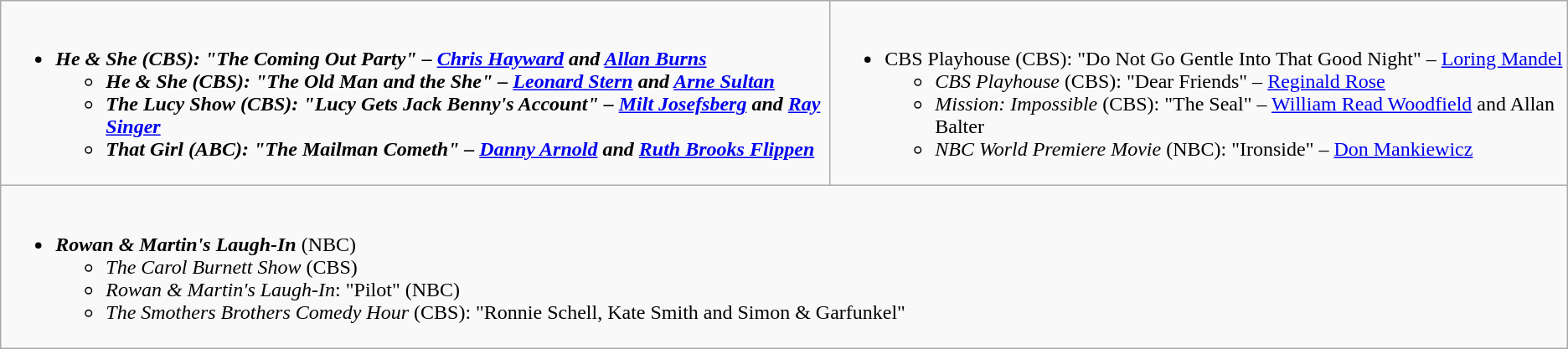<table class="wikitable">
<tr>
<td style="vertical-align:top;"><br><ul><li><strong><em>He & She<em> (CBS): "The Coming Out Party" – <a href='#'>Chris Hayward</a> and <a href='#'>Allan Burns</a><strong><ul><li></em>He & She<em> (CBS): "The Old Man and the She" – <a href='#'>Leonard Stern</a> and <a href='#'>Arne Sultan</a></li><li></em>The Lucy Show<em> (CBS): "Lucy Gets Jack Benny's Account" – <a href='#'>Milt Josefsberg</a> and <a href='#'>Ray Singer</a></li><li></em>That Girl<em> (ABC): "The Mailman Cometh" – <a href='#'>Danny Arnold</a> and <a href='#'>Ruth Brooks Flippen</a></li></ul></li></ul></td>
<td style="vertical-align:top;"><br><ul><li></em></strong>CBS Playhouse</em> (CBS): "Do Not Go Gentle Into That Good Night" – <a href='#'>Loring Mandel</a></strong><ul><li><em>CBS Playhouse</em> (CBS): "Dear Friends" – <a href='#'>Reginald Rose</a></li><li><em>Mission: Impossible</em> (CBS): "The Seal" – <a href='#'>William Read Woodfield</a> and Allan Balter</li><li><em>NBC World Premiere Movie</em> (NBC): "Ironside" – <a href='#'>Don Mankiewicz</a></li></ul></li></ul></td>
</tr>
<tr>
<td style="vertical-align:top;" colspan="2"><br><ul><li><strong><em>Rowan & Martin's Laugh-In</em></strong> (NBC)<ul><li><em>The Carol Burnett Show</em> (CBS)</li><li><em>Rowan & Martin's Laugh-In</em>: "Pilot" (NBC)</li><li><em>The Smothers Brothers Comedy Hour</em> (CBS): "Ronnie Schell, Kate Smith and Simon & Garfunkel"</li></ul></li></ul></td>
</tr>
</table>
